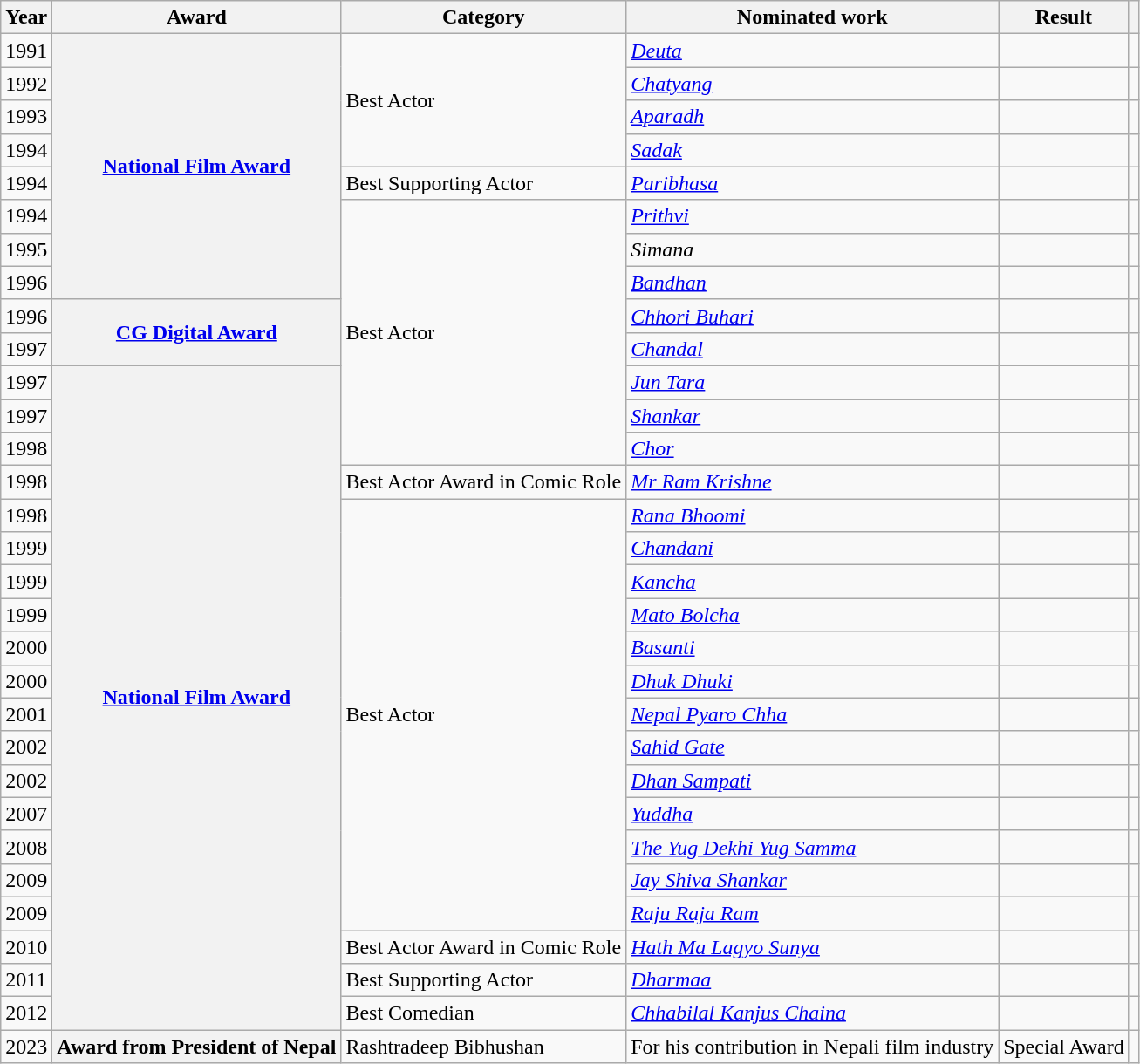<table class="wikitable plainrowheaders sortable">
<tr>
<th>Year</th>
<th>Award</th>
<th>Category</th>
<th>Nominated work</th>
<th>Result</th>
<th></th>
</tr>
<tr>
<td>1991</td>
<th scope="row" rowspan="8"><a href='#'>National Film Award</a></th>
<td rowspan="4">Best Actor</td>
<td><em><a href='#'>Deuta</a></em></td>
<td></td>
<td></td>
</tr>
<tr>
<td>1992</td>
<td><em><a href='#'>Chatyang</a></em></td>
<td></td>
<td></td>
</tr>
<tr>
<td>1993</td>
<td><em><a href='#'>Aparadh</a></em></td>
<td></td>
<td></td>
</tr>
<tr>
<td>1994</td>
<td><em><a href='#'>Sadak</a></em></td>
<td></td>
<td></td>
</tr>
<tr>
<td>1994</td>
<td>Best Supporting Actor</td>
<td><em><a href='#'>Paribhasa</a></em></td>
<td></td>
<td></td>
</tr>
<tr>
<td>1994</td>
<td rowspan="8">Best Actor</td>
<td><em><a href='#'>Prithvi</a></em></td>
<td></td>
<td></td>
</tr>
<tr>
<td>1995</td>
<td><em>Simana</em></td>
<td></td>
<td></td>
</tr>
<tr>
<td>1996</td>
<td><em><a href='#'>Bandhan</a></em></td>
<td></td>
<td></td>
</tr>
<tr>
<td>1996</td>
<th scope="row" rowspan="2"><a href='#'>CG Digital Award</a></th>
<td><em><a href='#'>Chhori Buhari</a></em></td>
<td></td>
<td></td>
</tr>
<tr>
<td>1997</td>
<td><em><a href='#'>Chandal</a></em></td>
<td></td>
<td></td>
</tr>
<tr>
<td>1997</td>
<th scope="row" rowspan="20"><a href='#'>National Film Award</a></th>
<td><em><a href='#'>Jun Tara</a></em></td>
<td></td>
<td></td>
</tr>
<tr>
<td>1997</td>
<td><em><a href='#'>Shankar</a></em></td>
<td></td>
<td></td>
</tr>
<tr>
<td>1998</td>
<td><em><a href='#'>Chor</a></em></td>
<td></td>
<td></td>
</tr>
<tr>
<td>1998</td>
<td>Best Actor Award in Comic Role</td>
<td><em><a href='#'>Mr Ram Krishne</a></em></td>
<td></td>
<td></td>
</tr>
<tr>
<td>1998</td>
<td rowspan="13">Best Actor</td>
<td><em><a href='#'>Rana Bhoomi</a></em></td>
<td></td>
<td></td>
</tr>
<tr>
<td>1999</td>
<td><em><a href='#'>Chandani</a></em></td>
<td></td>
<td></td>
</tr>
<tr>
<td>1999</td>
<td><em><a href='#'>Kancha</a></em></td>
<td></td>
<td></td>
</tr>
<tr>
<td>1999</td>
<td><em><a href='#'>Mato Bolcha</a></em></td>
<td></td>
<td></td>
</tr>
<tr>
<td>2000</td>
<td><em><a href='#'>Basanti</a></em></td>
<td></td>
<td></td>
</tr>
<tr>
<td>2000</td>
<td><em><a href='#'>Dhuk Dhuki</a></em></td>
<td></td>
<td></td>
</tr>
<tr>
<td>2001</td>
<td><em><a href='#'>Nepal Pyaro Chha</a></em></td>
<td></td>
<td></td>
</tr>
<tr>
<td>2002</td>
<td><em><a href='#'>Sahid Gate</a></em></td>
<td></td>
<td></td>
</tr>
<tr>
<td>2002</td>
<td><em><a href='#'>Dhan Sampati</a></em></td>
<td></td>
<td></td>
</tr>
<tr>
<td>2007</td>
<td><em><a href='#'>Yuddha</a></em></td>
<td></td>
<td></td>
</tr>
<tr>
<td>2008</td>
<td><em><a href='#'>The Yug Dekhi Yug Samma</a></em></td>
<td></td>
<td></td>
</tr>
<tr>
<td>2009</td>
<td><em><a href='#'>Jay Shiva Shankar</a></em></td>
<td></td>
<td></td>
</tr>
<tr>
<td>2009</td>
<td><em><a href='#'>Raju Raja Ram</a></em></td>
<td></td>
<td></td>
</tr>
<tr>
<td>2010</td>
<td>Best Actor Award in Comic Role</td>
<td><em><a href='#'>Hath Ma Lagyo Sunya</a></em></td>
<td></td>
<td></td>
</tr>
<tr>
<td>2011</td>
<td>Best Supporting Actor</td>
<td><em><a href='#'>Dharmaa</a></em></td>
<td></td>
<td></td>
</tr>
<tr>
<td>2012</td>
<td>Best Comedian</td>
<td><em><a href='#'>Chhabilal Kanjus Chaina</a></em></td>
<td></td>
<td></td>
</tr>
<tr>
<td>2023</td>
<th>Award from President of Nepal</th>
<td>Rashtradeep Bibhushan</td>
<td>For his contribution in Nepali film industry</td>
<td>Special Award</td>
<td></td>
</tr>
</table>
